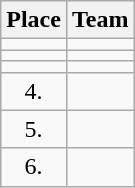<table class="wikitable">
<tr>
<th>Place</th>
<th>Team</th>
</tr>
<tr>
<td align="center"></td>
<td></td>
</tr>
<tr>
<td align="center"></td>
<td></td>
</tr>
<tr>
<td align="center"></td>
<td></td>
</tr>
<tr>
<td align="center">4.</td>
<td></td>
</tr>
<tr>
<td align="center">5.</td>
<td></td>
</tr>
<tr>
<td align="center">6.</td>
<td></td>
</tr>
</table>
